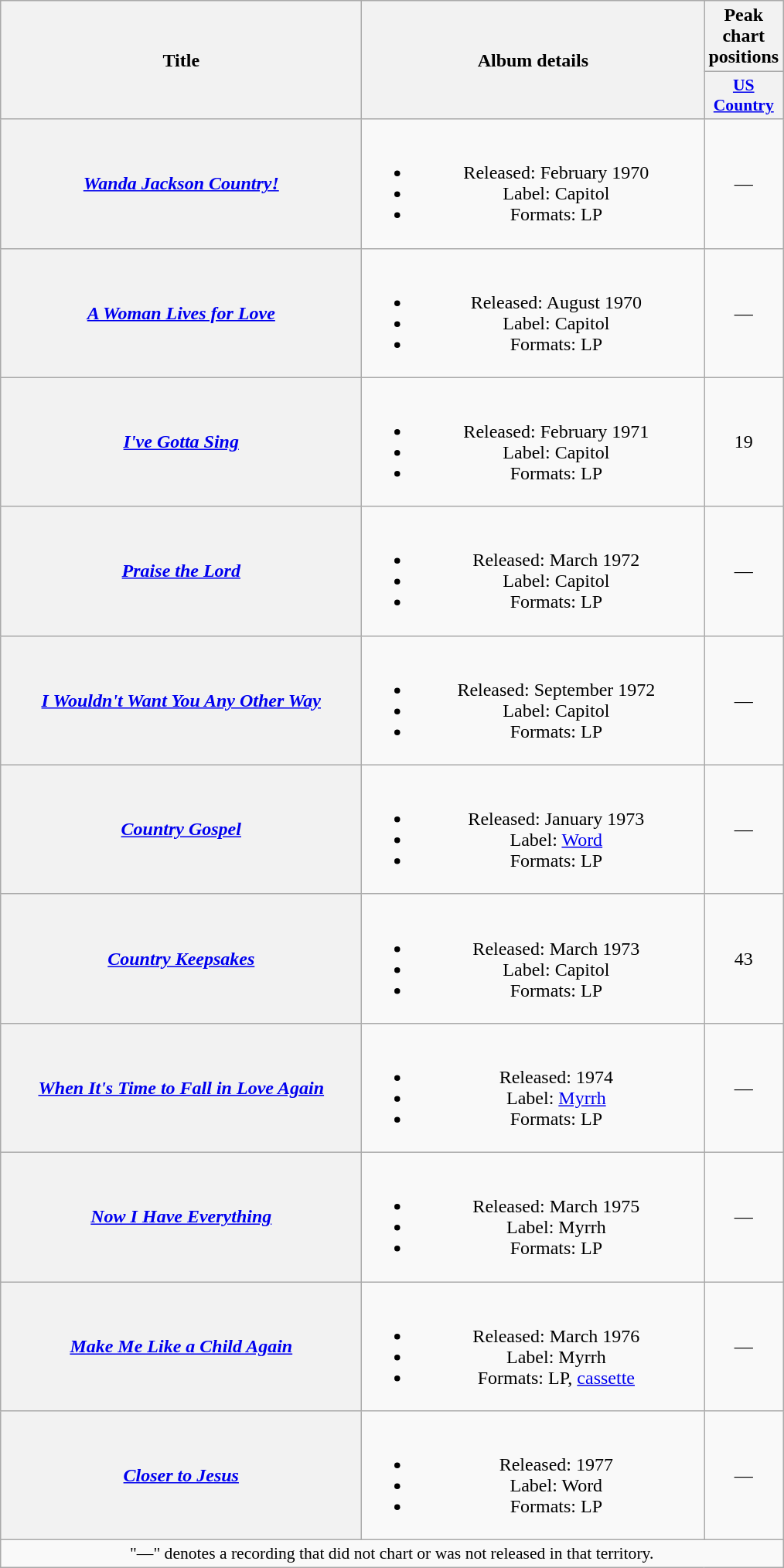<table class="wikitable plainrowheaders" style="text-align:center;" border="1">
<tr>
<th scope="col" rowspan="2" style="width:19em;">Title</th>
<th scope="col" rowspan="2" style="width:18em;">Album details</th>
<th scope="col" colspan="1">Peak<br>chart<br>positions</th>
</tr>
<tr>
<th scope="col" style="width:3em;font-size:90%;"><a href='#'>US<br>Country</a><br></th>
</tr>
<tr>
<th scope="row"><em><a href='#'>Wanda Jackson Country!</a></em></th>
<td><br><ul><li>Released: February 1970</li><li>Label: Capitol</li><li>Formats: LP</li></ul></td>
<td>—</td>
</tr>
<tr>
<th scope="row"><em><a href='#'>A Woman Lives for Love</a></em></th>
<td><br><ul><li>Released: August 1970</li><li>Label: Capitol</li><li>Formats: LP</li></ul></td>
<td>—</td>
</tr>
<tr>
<th scope="row"><em><a href='#'>I've Gotta Sing</a></em></th>
<td><br><ul><li>Released: February 1971</li><li>Label: Capitol</li><li>Formats: LP</li></ul></td>
<td>19</td>
</tr>
<tr>
<th scope="row"><em><a href='#'>Praise the Lord</a></em></th>
<td><br><ul><li>Released: March 1972</li><li>Label: Capitol</li><li>Formats: LP</li></ul></td>
<td>—</td>
</tr>
<tr>
<th scope="row"><em><a href='#'>I Wouldn't Want You Any Other Way</a></em></th>
<td><br><ul><li>Released: September 1972</li><li>Label: Capitol</li><li>Formats: LP</li></ul></td>
<td>—</td>
</tr>
<tr>
<th scope="row"><em><a href='#'>Country Gospel</a></em></th>
<td><br><ul><li>Released: January 1973</li><li>Label: <a href='#'>Word</a></li><li>Formats: LP</li></ul></td>
<td>—</td>
</tr>
<tr>
<th scope="row"><em><a href='#'>Country Keepsakes</a></em></th>
<td><br><ul><li>Released: March 1973</li><li>Label: Capitol</li><li>Formats: LP</li></ul></td>
<td>43</td>
</tr>
<tr>
<th scope="row"><em><a href='#'>When It's Time to Fall in Love Again</a></em></th>
<td><br><ul><li>Released: 1974</li><li>Label: <a href='#'>Myrrh</a></li><li>Formats: LP</li></ul></td>
<td>—</td>
</tr>
<tr>
<th scope="row"><em><a href='#'>Now I Have Everything</a></em></th>
<td><br><ul><li>Released: March 1975</li><li>Label: Myrrh</li><li>Formats: LP</li></ul></td>
<td>—</td>
</tr>
<tr>
<th scope="row"><em><a href='#'>Make Me Like a Child Again</a></em></th>
<td><br><ul><li>Released: March 1976</li><li>Label: Myrrh</li><li>Formats: LP, <a href='#'>cassette</a></li></ul></td>
<td>—</td>
</tr>
<tr>
<th scope="row"><em><a href='#'>Closer to Jesus</a></em></th>
<td><br><ul><li>Released: 1977</li><li>Label: Word</li><li>Formats: LP</li></ul></td>
<td>—</td>
</tr>
<tr>
<td colspan="3" style="font-size:90%">"—" denotes a recording that did not chart or was not released in that territory.</td>
</tr>
</table>
